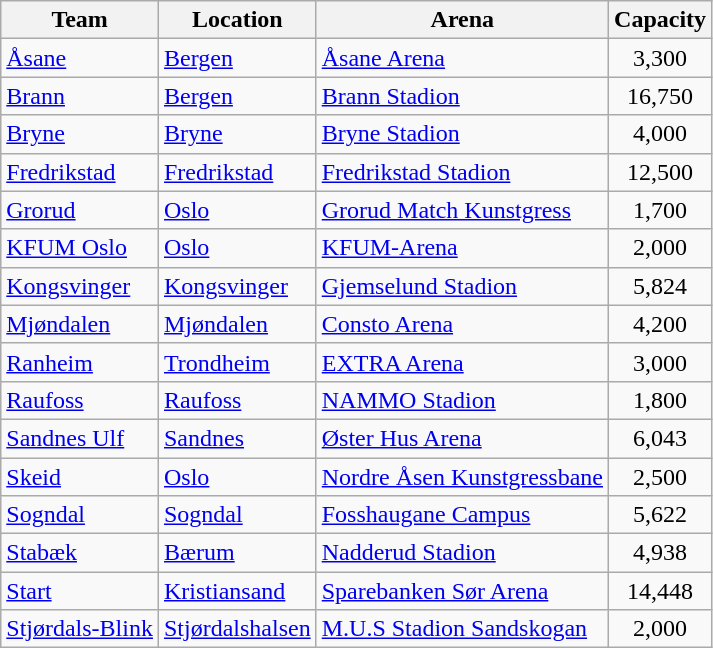<table class="wikitable sortable" border="1">
<tr>
<th>Team</th>
<th>Location</th>
<th>Arena</th>
<th>Capacity</th>
</tr>
<tr>
<td><a href='#'>Åsane</a></td>
<td><a href='#'>Bergen</a></td>
<td><a href='#'>Åsane Arena</a></td>
<td align="center">3,300</td>
</tr>
<tr>
<td><a href='#'>Brann</a></td>
<td><a href='#'>Bergen</a></td>
<td><a href='#'>Brann Stadion</a></td>
<td align="center">16,750</td>
</tr>
<tr>
<td><a href='#'>Bryne</a></td>
<td><a href='#'>Bryne</a></td>
<td><a href='#'>Bryne Stadion</a></td>
<td align="center">4,000</td>
</tr>
<tr>
<td><a href='#'>Fredrikstad</a></td>
<td><a href='#'>Fredrikstad</a></td>
<td><a href='#'>Fredrikstad Stadion</a></td>
<td align="center">12,500</td>
</tr>
<tr>
<td><a href='#'>Grorud</a></td>
<td><a href='#'>Oslo</a></td>
<td><a href='#'>Grorud Match Kunstgress</a></td>
<td align="center">1,700</td>
</tr>
<tr>
<td><a href='#'>KFUM Oslo</a></td>
<td><a href='#'>Oslo</a></td>
<td><a href='#'>KFUM-Arena</a></td>
<td align="center">2,000</td>
</tr>
<tr>
<td><a href='#'>Kongsvinger</a></td>
<td><a href='#'>Kongsvinger</a></td>
<td><a href='#'>Gjemselund Stadion</a></td>
<td align="center">5,824</td>
</tr>
<tr>
<td><a href='#'>Mjøndalen</a></td>
<td><a href='#'>Mjøndalen</a></td>
<td><a href='#'>Consto Arena</a></td>
<td align="center">4,200</td>
</tr>
<tr>
<td><a href='#'>Ranheim</a></td>
<td><a href='#'>Trondheim</a></td>
<td><a href='#'>EXTRA Arena</a></td>
<td align="center">3,000</td>
</tr>
<tr>
<td><a href='#'>Raufoss</a></td>
<td><a href='#'>Raufoss</a></td>
<td><a href='#'>NAMMO Stadion</a></td>
<td align="center">1,800</td>
</tr>
<tr>
<td><a href='#'>Sandnes Ulf</a></td>
<td><a href='#'>Sandnes</a></td>
<td><a href='#'>Øster Hus Arena</a></td>
<td align="center">6,043</td>
</tr>
<tr>
<td><a href='#'>Skeid</a></td>
<td><a href='#'>Oslo</a></td>
<td><a href='#'>Nordre Åsen Kunstgressbane</a></td>
<td align="center">2,500</td>
</tr>
<tr>
<td><a href='#'>Sogndal</a></td>
<td><a href='#'>Sogndal</a></td>
<td><a href='#'>Fosshaugane Campus</a></td>
<td align="center">5,622</td>
</tr>
<tr>
<td><a href='#'>Stabæk</a></td>
<td><a href='#'>Bærum</a></td>
<td><a href='#'>Nadderud Stadion</a></td>
<td align="center">4,938</td>
</tr>
<tr>
<td><a href='#'>Start</a></td>
<td><a href='#'>Kristiansand</a></td>
<td><a href='#'>Sparebanken Sør Arena</a></td>
<td align="center">14,448</td>
</tr>
<tr>
<td><a href='#'>Stjørdals-Blink</a></td>
<td><a href='#'>Stjørdalshalsen</a></td>
<td><a href='#'>M.U.S Stadion Sandskogan</a></td>
<td align="center">2,000</td>
</tr>
</table>
